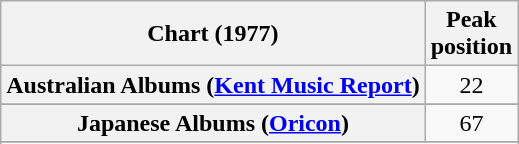<table class="wikitable sortable plainrowheaders" style="text-align:center">
<tr>
<th scope="col">Chart (1977)</th>
<th scope="col">Peak<br>position</th>
</tr>
<tr>
<th scope="row">Australian Albums (<a href='#'>Kent Music Report</a>)</th>
<td>22</td>
</tr>
<tr>
</tr>
<tr>
</tr>
<tr>
</tr>
<tr>
<th scope="row">Japanese Albums (<a href='#'>Oricon</a>)</th>
<td align="center">67</td>
</tr>
<tr>
</tr>
<tr>
</tr>
<tr>
</tr>
</table>
